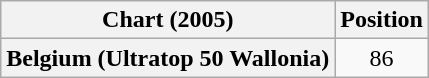<table class="wikitable plainrowheaders" style="text-align:center">
<tr>
<th scope="col">Chart (2005)</th>
<th scope="col">Position</th>
</tr>
<tr>
<th scope="row">Belgium (Ultratop 50 Wallonia)</th>
<td>86</td>
</tr>
</table>
